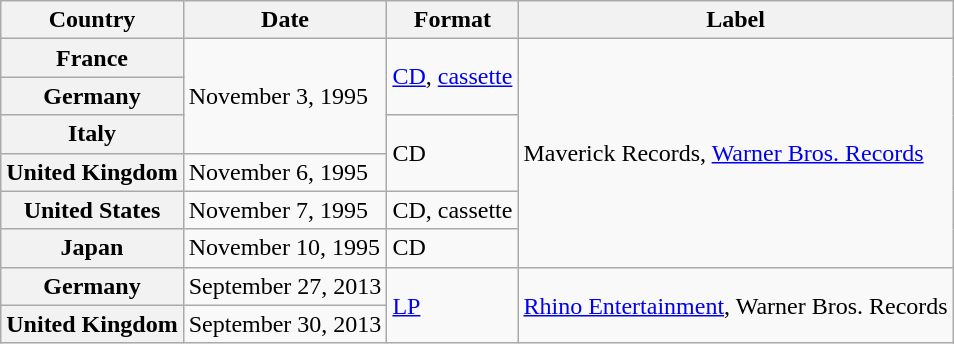<table class="wikitable plainrowheaders">
<tr>
<th scope="col">Country</th>
<th scope="col">Date</th>
<th scope="col">Format</th>
<th scope="col">Label</th>
</tr>
<tr>
<th scope="row">France</th>
<td rowspan=3>November 3, 1995</td>
<td rowspan=2><a href='#'>CD</a>, <a href='#'>cassette</a></td>
<td rowspan=6>Maverick Records, <a href='#'>Warner Bros. Records</a></td>
</tr>
<tr>
<th scope="row">Germany</th>
</tr>
<tr>
<th scope="row">Italy</th>
<td rowspan=2>CD</td>
</tr>
<tr>
<th scope="row">United Kingdom</th>
<td>November 6, 1995</td>
</tr>
<tr>
<th scope="row">United States</th>
<td>November 7, 1995</td>
<td>CD, cassette</td>
</tr>
<tr>
<th scope="row">Japan</th>
<td>November 10, 1995</td>
<td>CD</td>
</tr>
<tr>
<th scope="row">Germany</th>
<td>September 27, 2013</td>
<td rowspan=2><a href='#'>LP</a></td>
<td rowspan=2><a href='#'>Rhino Entertainment</a>, Warner Bros. Records</td>
</tr>
<tr>
<th scope="row">United Kingdom</th>
<td>September 30, 2013</td>
</tr>
</table>
